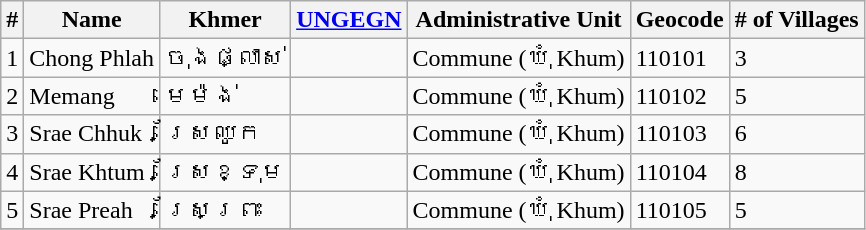<table class="wikitable sortable">
<tr>
<th>#</th>
<th>Name</th>
<th>Khmer</th>
<th><a href='#'>UNGEGN</a></th>
<th>Administrative Unit</th>
<th>Geocode</th>
<th># of Villages</th>
</tr>
<tr>
<td>1</td>
<td>Chong Phlah</td>
<td>ចុងផ្លាស់</td>
<td></td>
<td>Commune (ឃុំ Khum)</td>
<td>110101</td>
<td>3</td>
</tr>
<tr>
<td>2</td>
<td>Memang</td>
<td>មេម៉ង់</td>
<td></td>
<td>Commune (ឃុំ Khum)</td>
<td>110102</td>
<td>5</td>
</tr>
<tr>
<td>3</td>
<td>Srae Chhuk</td>
<td>ស្រែឈូក</td>
<td></td>
<td>Commune (ឃុំ Khum)</td>
<td>110103</td>
<td>6</td>
</tr>
<tr>
<td>4</td>
<td>Srae Khtum</td>
<td>ស្រែខ្ទុម</td>
<td></td>
<td>Commune (ឃុំ Khum)</td>
<td>110104</td>
<td>8</td>
</tr>
<tr>
<td>5</td>
<td>Srae Preah</td>
<td>ស្រែព្រះ</td>
<td></td>
<td>Commune (ឃុំ Khum)</td>
<td>110105</td>
<td>5</td>
</tr>
<tr>
</tr>
</table>
